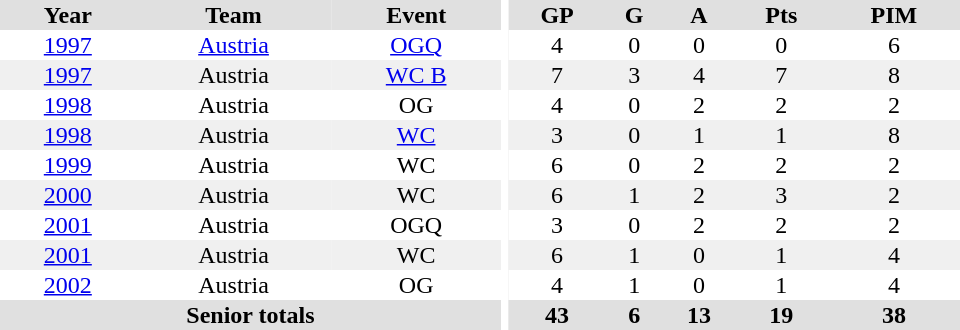<table border="0" cellpadding="1" cellspacing="0" style="text-align:center; width:40em">
<tr bgcolor="#e0e0e0">
<th>Year</th>
<th>Team</th>
<th>Event</th>
<th rowspan="99" bgcolor="#ffffff"></th>
<th>GP</th>
<th>G</th>
<th>A</th>
<th>Pts</th>
<th>PIM</th>
</tr>
<tr>
<td><a href='#'>1997</a></td>
<td><a href='#'>Austria</a></td>
<td><a href='#'>OGQ</a></td>
<td>4</td>
<td>0</td>
<td>0</td>
<td>0</td>
<td>6</td>
</tr>
<tr bgcolor="#f0f0f0">
<td><a href='#'>1997</a></td>
<td>Austria</td>
<td><a href='#'>WC B</a></td>
<td>7</td>
<td>3</td>
<td>4</td>
<td>7</td>
<td>8</td>
</tr>
<tr>
<td><a href='#'>1998</a></td>
<td>Austria</td>
<td>OG</td>
<td>4</td>
<td>0</td>
<td>2</td>
<td>2</td>
<td>2</td>
</tr>
<tr bgcolor="#f0f0f0">
<td><a href='#'>1998</a></td>
<td>Austria</td>
<td><a href='#'>WC</a></td>
<td>3</td>
<td>0</td>
<td>1</td>
<td>1</td>
<td>8</td>
</tr>
<tr>
<td><a href='#'>1999</a></td>
<td>Austria</td>
<td>WC</td>
<td>6</td>
<td>0</td>
<td>2</td>
<td>2</td>
<td>2</td>
</tr>
<tr bgcolor="#f0f0f0">
<td><a href='#'>2000</a></td>
<td>Austria</td>
<td>WC</td>
<td>6</td>
<td>1</td>
<td>2</td>
<td>3</td>
<td>2</td>
</tr>
<tr>
<td><a href='#'>2001</a></td>
<td>Austria</td>
<td>OGQ</td>
<td>3</td>
<td>0</td>
<td>2</td>
<td>2</td>
<td>2</td>
</tr>
<tr bgcolor="#f0f0f0">
<td><a href='#'>2001</a></td>
<td>Austria</td>
<td>WC</td>
<td>6</td>
<td>1</td>
<td>0</td>
<td>1</td>
<td>4</td>
</tr>
<tr>
<td><a href='#'>2002</a></td>
<td>Austria</td>
<td>OG</td>
<td>4</td>
<td>1</td>
<td>0</td>
<td>1</td>
<td>4</td>
</tr>
<tr bgcolor="#e0e0e0">
<th colspan="3">Senior totals</th>
<th>43</th>
<th>6</th>
<th>13</th>
<th>19</th>
<th>38</th>
</tr>
</table>
